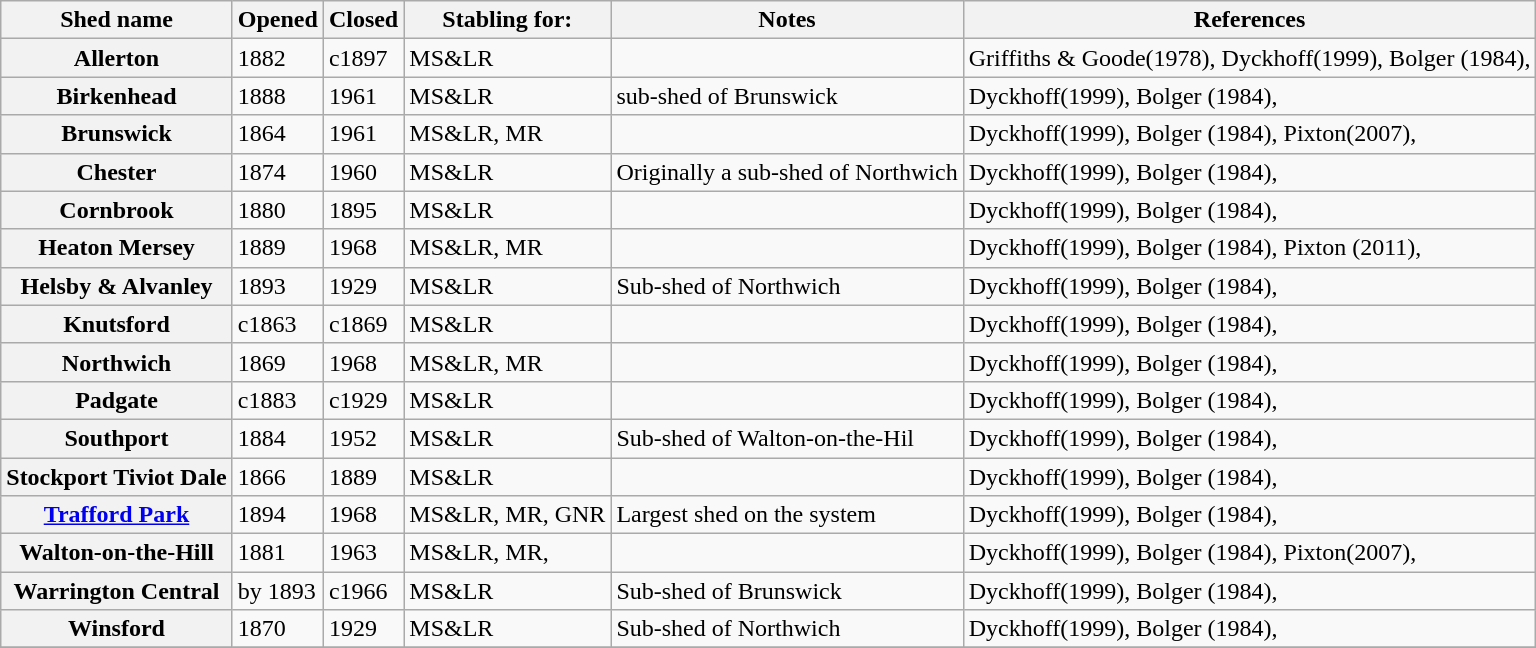<table class="wikitable plainrowheaders" border="1">
<tr>
<th scope="col">Shed name</th>
<th scope="col">Opened</th>
<th scope="col">Closed</th>
<th scope="col">Stabling for:</th>
<th scope="col">Notes</th>
<th scope="col">References</th>
</tr>
<tr>
<th scope="row">Allerton</th>
<td>1882</td>
<td>c1897</td>
<td>MS&LR</td>
<td></td>
<td>Griffiths & Goode(1978), Dyckhoff(1999), Bolger (1984),</td>
</tr>
<tr>
<th scope="row">Birkenhead</th>
<td>1888</td>
<td>1961</td>
<td>MS&LR</td>
<td>sub-shed of Brunswick</td>
<td>Dyckhoff(1999), Bolger (1984),</td>
</tr>
<tr>
<th scope="row">Brunswick</th>
<td>1864</td>
<td>1961</td>
<td>MS&LR, MR</td>
<td></td>
<td>Dyckhoff(1999), Bolger (1984), Pixton(2007),</td>
</tr>
<tr>
<th scope="row">Chester</th>
<td>1874</td>
<td>1960</td>
<td>MS&LR</td>
<td>Originally a sub-shed of Northwich</td>
<td>Dyckhoff(1999), Bolger (1984),</td>
</tr>
<tr>
<th scope="row">Cornbrook</th>
<td>1880</td>
<td>1895</td>
<td>MS&LR</td>
<td></td>
<td>Dyckhoff(1999), Bolger (1984),</td>
</tr>
<tr>
<th scope="row">Heaton Mersey</th>
<td>1889</td>
<td>1968</td>
<td>MS&LR, MR</td>
<td></td>
<td>Dyckhoff(1999), Bolger (1984), Pixton (2011),</td>
</tr>
<tr>
<th scope="row">Helsby & Alvanley</th>
<td>1893</td>
<td>1929</td>
<td>MS&LR</td>
<td>Sub-shed of Northwich</td>
<td>Dyckhoff(1999), Bolger (1984),</td>
</tr>
<tr>
<th scope="row">Knutsford</th>
<td>c1863</td>
<td>c1869</td>
<td>MS&LR</td>
<td></td>
<td>Dyckhoff(1999), Bolger (1984),</td>
</tr>
<tr>
<th scope="row">Northwich</th>
<td>1869</td>
<td>1968</td>
<td>MS&LR, MR</td>
<td></td>
<td>Dyckhoff(1999), Bolger (1984),</td>
</tr>
<tr>
<th scope="row">Padgate</th>
<td>c1883</td>
<td>c1929</td>
<td>MS&LR</td>
<td></td>
<td>Dyckhoff(1999), Bolger (1984),</td>
</tr>
<tr>
<th scope="row">Southport</th>
<td>1884</td>
<td>1952</td>
<td>MS&LR</td>
<td>Sub-shed of Walton-on-the-Hil</td>
<td>Dyckhoff(1999), Bolger (1984),</td>
</tr>
<tr>
<th scope="row">Stockport Tiviot Dale</th>
<td>1866</td>
<td>1889</td>
<td>MS&LR</td>
<td></td>
<td>Dyckhoff(1999), Bolger (1984),</td>
</tr>
<tr>
<th scope="row"><a href='#'>Trafford Park</a></th>
<td>1894</td>
<td>1968</td>
<td>MS&LR, MR, GNR</td>
<td>Largest shed on the system</td>
<td>Dyckhoff(1999), Bolger (1984),</td>
</tr>
<tr>
<th scope="row">Walton-on-the-Hill</th>
<td>1881</td>
<td>1963</td>
<td>MS&LR, MR,</td>
<td></td>
<td>Dyckhoff(1999), Bolger (1984), Pixton(2007),</td>
</tr>
<tr>
<th scope="row">Warrington Central</th>
<td>by 1893</td>
<td>c1966</td>
<td>MS&LR</td>
<td>Sub-shed of Brunswick</td>
<td>Dyckhoff(1999), Bolger (1984),</td>
</tr>
<tr>
<th scope="row">Winsford</th>
<td>1870</td>
<td>1929</td>
<td>MS&LR</td>
<td>Sub-shed of Northwich</td>
<td>Dyckhoff(1999), Bolger (1984),</td>
</tr>
<tr>
</tr>
</table>
